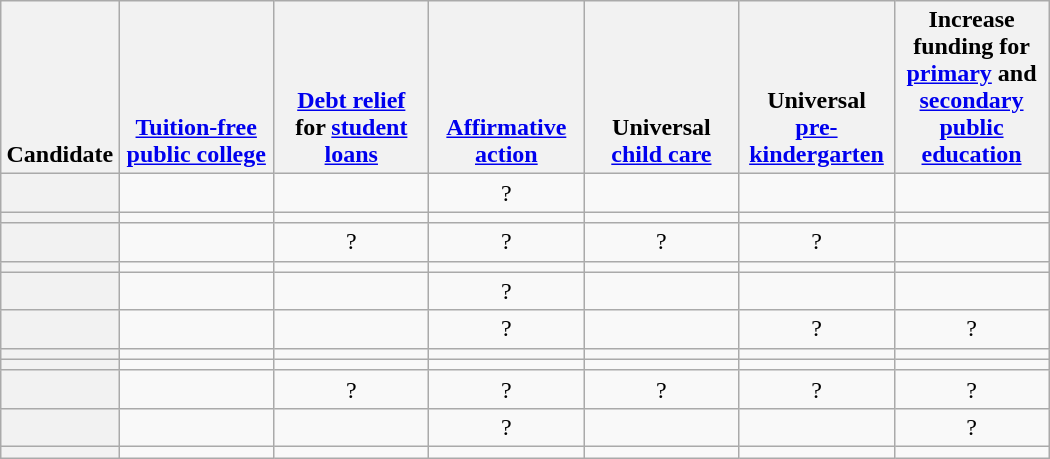<table class="wikitable sortable" style=margin:auto;table-layout:fixed;text-align:center>
<tr valign=bottom>
<th>Candidate</th>
<th style=max-width:6em><a href='#'>Tuition-free</a> <a href='#'>public college</a></th>
<th style=max-width:6em><a href='#'>Debt relief</a> for <a href='#'>student loans</a></th>
<th style=max-width:6em><a href='#'>Affirmative action</a></th>
<th style=max-width:6em>Universal <a href='#'>child care</a></th>
<th style=max-width:6em>Universal <a href='#'>pre-kindergarten</a></th>
<th style=max-width:6em>Increase funding for <a href='#'>primary</a> and <a href='#'>secondary</a> <a href='#'>public education</a></th>
</tr>
<tr>
<th></th>
<td></td>
<td></td>
<td>?</td>
<td></td>
<td></td>
<td></td>
</tr>
<tr>
<th></th>
<td></td>
<td></td>
<td></td>
<td></td>
<td></td>
<td></td>
</tr>
<tr>
<th></th>
<td></td>
<td>?</td>
<td>?</td>
<td>?</td>
<td>?</td>
<td></td>
</tr>
<tr>
<th></th>
<td></td>
<td></td>
<td></td>
<td></td>
<td></td>
<td></td>
</tr>
<tr>
<th></th>
<td></td>
<td></td>
<td>?</td>
<td></td>
<td></td>
<td></td>
</tr>
<tr>
<th></th>
<td></td>
<td></td>
<td>?</td>
<td></td>
<td>?</td>
<td>?</td>
</tr>
<tr>
<th></th>
<td></td>
<td></td>
<td></td>
<td></td>
<td></td>
<td></td>
</tr>
<tr>
<th></th>
<td></td>
<td></td>
<td></td>
<td></td>
<td></td>
<td></td>
</tr>
<tr>
<th></th>
<td></td>
<td>?</td>
<td>?</td>
<td>?</td>
<td>?</td>
<td>?</td>
</tr>
<tr>
<th></th>
<td></td>
<td></td>
<td>?</td>
<td></td>
<td></td>
<td>?</td>
</tr>
<tr>
<th></th>
<td></td>
<td></td>
<td></td>
<td></td>
<td></td>
<td></td>
</tr>
</table>
